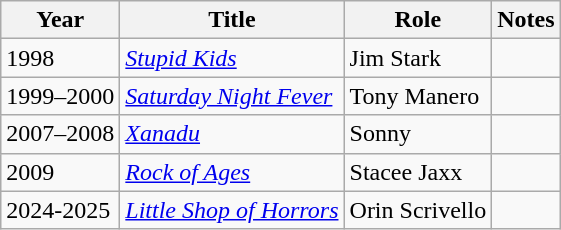<table class="wikitable sortable">
<tr>
<th>Year</th>
<th>Title</th>
<th>Role</th>
<th class="unsortable">Notes</th>
</tr>
<tr>
<td>1998</td>
<td><em><a href='#'>Stupid Kids</a></em></td>
<td>Jim Stark</td>
<td></td>
</tr>
<tr>
<td>1999–2000</td>
<td><em><a href='#'>Saturday Night Fever</a></em></td>
<td>Tony Manero</td>
<td></td>
</tr>
<tr>
<td>2007–2008</td>
<td><em><a href='#'>Xanadu</a></em></td>
<td>Sonny</td>
<td></td>
</tr>
<tr>
<td>2009</td>
<td><em><a href='#'>Rock of Ages</a></em></td>
<td>Stacee Jaxx</td>
<td></td>
</tr>
<tr>
<td>2024-2025</td>
<td><em><a href='#'>Little Shop of Horrors</a></em></td>
<td>Orin Scrivello</td>
<td></td>
</tr>
</table>
